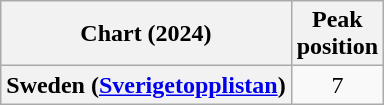<table class="wikitable plainrowheaders" style="text-align:center">
<tr>
<th scope="col">Chart (2024)</th>
<th scope="col">Peak<br>position</th>
</tr>
<tr>
<th scope="row">Sweden (<a href='#'>Sverigetopplistan</a>)</th>
<td>7</td>
</tr>
</table>
